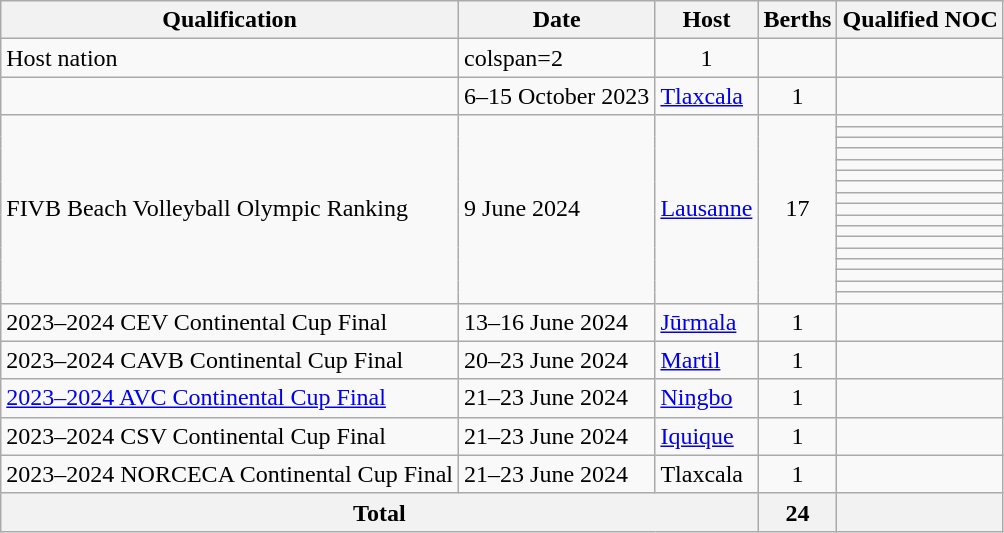<table class="wikitable">
<tr>
<th>Qualification</th>
<th>Date</th>
<th>Host</th>
<th>Berths</th>
<th>Qualified NOC</th>
</tr>
<tr>
<td>Host nation</td>
<td>colspan=2 </td>
<td style="text-align:center">1</td>
<td></td>
</tr>
<tr>
<td></td>
<td>6–15 October 2023</td>
<td> <a href='#'>Tlaxcala</a></td>
<td align=center>1</td>
<td></td>
</tr>
<tr>
<td rowspan=17>FIVB Beach Volleyball Olympic Ranking</td>
<td rowspan=17>9 June 2024</td>
<td rowspan=17> <a href='#'>Lausanne</a></td>
<td rowspan=17 align=center>17</td>
<td></td>
</tr>
<tr>
<td></td>
</tr>
<tr>
<td></td>
</tr>
<tr>
<td></td>
</tr>
<tr>
<td></td>
</tr>
<tr>
<td></td>
</tr>
<tr>
<td></td>
</tr>
<tr>
<td></td>
</tr>
<tr>
<td></td>
</tr>
<tr>
<td></td>
</tr>
<tr>
<td></td>
</tr>
<tr>
<td></td>
</tr>
<tr>
<td></td>
</tr>
<tr>
<td></td>
</tr>
<tr>
<td></td>
</tr>
<tr>
<td></td>
</tr>
<tr>
<td></td>
</tr>
<tr>
<td>2023–2024 CEV Continental Cup Final</td>
<td>13–16 June 2024</td>
<td> <a href='#'>Jūrmala</a></td>
<td style="text-align:center;">1</td>
<td></td>
</tr>
<tr>
<td>2023–2024 CAVB Continental Cup Final</td>
<td>20–23 June 2024</td>
<td> <a href='#'>Martil</a></td>
<td style="text-align:center;">1</td>
<td></td>
</tr>
<tr>
<td><a href='#'>2023–2024 AVC Continental Cup Final</a></td>
<td>21–23 June 2024</td>
<td> <a href='#'>Ningbo</a></td>
<td style="text-align:center;">1</td>
<td></td>
</tr>
<tr>
<td>2023–2024 CSV Continental Cup Final</td>
<td>21–23 June 2024</td>
<td> <a href='#'>Iquique</a></td>
<td style="text-align:center;">1</td>
<td></td>
</tr>
<tr>
<td>2023–2024 NORCECA Continental Cup Final</td>
<td>21–23 June 2024</td>
<td> Tlaxcala</td>
<td style="text-align:center;">1</td>
<td></td>
</tr>
<tr>
<th colspan="3">Total</th>
<th>24</th>
<th></th>
</tr>
</table>
